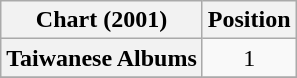<table class="wikitable plainrowheaders" style="text-align:center">
<tr>
<th scope="col">Chart (2001)</th>
<th scope="col">Position</th>
</tr>
<tr>
<th scope="row">Taiwanese Albums</th>
<td>1</td>
</tr>
<tr>
</tr>
</table>
